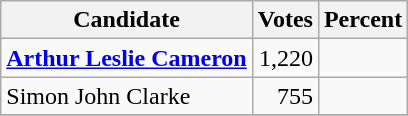<table class="wikitable">
<tr>
<th>Candidate</th>
<th>Votes</th>
<th>Percent</th>
</tr>
<tr>
<td style="font-weight:bold;"><a href='#'>Arthur Leslie Cameron</a></td>
<td style="text-align:right;">1,220</td>
<td style="text-align:right;"></td>
</tr>
<tr>
<td>Simon John Clarke</td>
<td style="text-align:right;">755</td>
<td style="text-align:right;"></td>
</tr>
<tr>
</tr>
</table>
